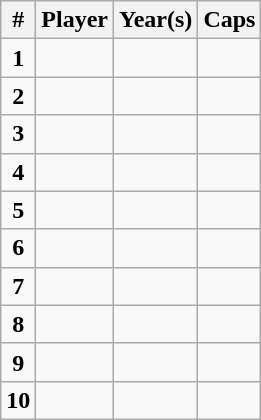<table class="wikitable sortable">
<tr>
<th width=>#</th>
<th width=>Player</th>
<th width=>Year(s)</th>
<th width=>Caps</th>
</tr>
<tr>
<td align=center><strong>1</strong></td>
<td></td>
<td></td>
<td align=center></td>
</tr>
<tr>
<td align=center><strong>2</strong></td>
<td></td>
<td></td>
<td align=center></td>
</tr>
<tr>
<td align=center><strong>3</strong></td>
<td></td>
<td></td>
<td align=center></td>
</tr>
<tr>
<td align=center><strong>4</strong></td>
<td></td>
<td></td>
<td align=center></td>
</tr>
<tr>
<td align=center><strong>5</strong></td>
<td></td>
<td></td>
<td align=center></td>
</tr>
<tr>
<td align=center><strong>6</strong></td>
<td></td>
<td></td>
<td align=center></td>
</tr>
<tr>
<td align=center><strong>7</strong></td>
<td></td>
<td></td>
<td align=center></td>
</tr>
<tr>
<td align=center><strong>8</strong></td>
<td></td>
<td></td>
<td align=center></td>
</tr>
<tr>
<td align=center><strong>9</strong></td>
<td></td>
<td></td>
<td align=center></td>
</tr>
<tr>
<td align=center><strong>10</strong></td>
<td></td>
<td></td>
<td align=center></td>
</tr>
</table>
